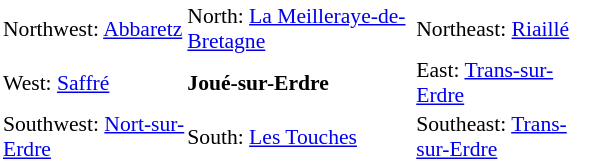<table class="toc" cellpadding=0 cellspacing=2 width=400px style="margin:1em auto; padding: 0.5e text-align:left;clear:all; background-color: #fff; font-size:90%">
<tr>
<td>Northwest: <a href='#'>Abbaretz</a></td>
<td>North: <a href='#'>La Meilleraye-de-Bretagne</a></td>
<td>Northeast: <a href='#'>Riaillé</a></td>
</tr>
<tr ---->
<td>West: <a href='#'>Saffré</a></td>
<td><strong>Joué-sur-Erdre</strong></td>
<td>East: <a href='#'>Trans-sur-Erdre</a></td>
</tr>
<tr ---->
<td>Southwest: <a href='#'>Nort-sur-Erdre</a></td>
<td>South: <a href='#'>Les Touches</a></td>
<td>Southeast: <a href='#'>Trans-sur-Erdre</a></td>
</tr>
</table>
